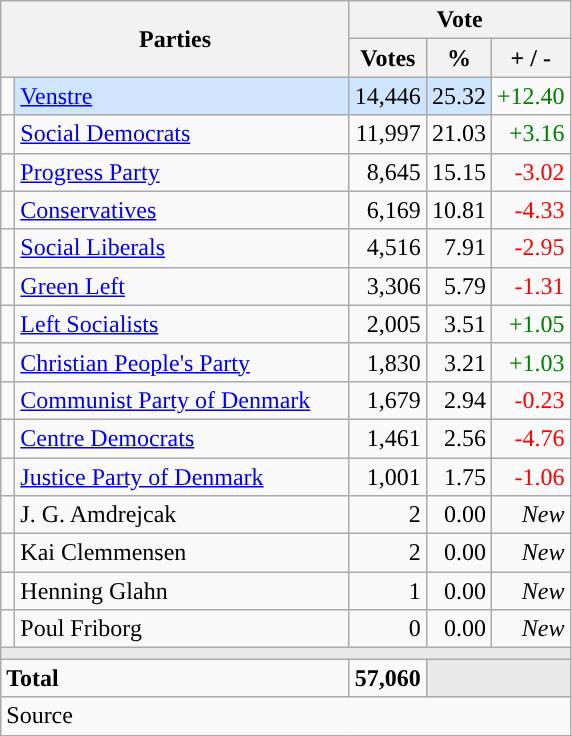<table class="wikitable" style="text-align:right;">
<tr>
<th style="text-align:centre;" rowspan="2" colspan="2" width="225">Parties</th>
<th colspan="3">Vote</th>
</tr>
<tr>
<th width="15">Votes</th>
<th width="15">%</th>
<th width="15">+ / -</th>
</tr>
<tr>
<td width="2" style="color:inherit;background:"></td>
<td bgcolor=#cfe5fe  align="left"><a href='#'>Venstre</a></td>
<td bgcolor=#cfe5fe>14,446</td>
<td bgcolor=#cfe5fe>25.32</td>
<td style=color:green;>+12.40</td>
</tr>
<tr>
<td width="2" style="color:inherit;background:"></td>
<td align="left"><a href='#'>Social Democrats</a></td>
<td>11,997</td>
<td>21.03</td>
<td style=color:green;>+3.16</td>
</tr>
<tr>
<td width="2" style="color:inherit;background:"></td>
<td align="left"><a href='#'>Progress Party</a></td>
<td>8,645</td>
<td>15.15</td>
<td style=color:red;>-3.02</td>
</tr>
<tr>
<td width="2" style="color:inherit;background:"></td>
<td align="left"><a href='#'>Conservatives</a></td>
<td>6,169</td>
<td>10.81</td>
<td style=color:red;>-4.33</td>
</tr>
<tr>
<td width="2" style="color:inherit;background:"></td>
<td align="left"><a href='#'>Social Liberals</a></td>
<td>4,516</td>
<td>7.91</td>
<td style=color:red;>-2.95</td>
</tr>
<tr>
<td width="2" style="color:inherit;background:"></td>
<td align="left"><a href='#'>Green Left</a></td>
<td>3,306</td>
<td>5.79</td>
<td style=color:red;>-1.31</td>
</tr>
<tr>
<td width="2" style="color:inherit;background:"></td>
<td align="left"><a href='#'>Left Socialists</a></td>
<td>2,005</td>
<td>3.51</td>
<td style=color:green;>+1.05</td>
</tr>
<tr>
<td width="2" style="color:inherit;background:"></td>
<td align="left"><a href='#'>Christian People's Party</a></td>
<td>1,830</td>
<td>3.21</td>
<td style=color:green;>+1.03</td>
</tr>
<tr>
<td width="2" style="color:inherit;background:"></td>
<td align="left"><a href='#'>Communist Party of Denmark</a></td>
<td>1,679</td>
<td>2.94</td>
<td style=color:red;>-0.23</td>
</tr>
<tr>
<td width="2" style="color:inherit;background:"></td>
<td align="left"><a href='#'>Centre Democrats</a></td>
<td>1,461</td>
<td>2.56</td>
<td style=color:red;>-4.76</td>
</tr>
<tr>
<td width="2" style="color:inherit;background:"></td>
<td align="left"><a href='#'>Justice Party of Denmark</a></td>
<td>1,001</td>
<td>1.75</td>
<td style=color:red;>-1.06</td>
</tr>
<tr>
<td width="2" style="color:inherit;background:"></td>
<td align="left">J. G. Amdrejcak</td>
<td>2</td>
<td>0.00</td>
<td><em>New</em></td>
</tr>
<tr>
<td width="2" style="color:inherit;background:"></td>
<td align="left">Kai Clemmensen</td>
<td>2</td>
<td>0.00</td>
<td><em>New</em></td>
</tr>
<tr>
<td width="2" style="color:inherit;background:"></td>
<td align="left">Henning Glahn</td>
<td>1</td>
<td>0.00</td>
<td><em>New</em></td>
</tr>
<tr>
<td width="2" style="color:inherit;background:"></td>
<td align="left">Poul Friborg</td>
<td>0</td>
<td>0.00</td>
<td><em>New</em></td>
</tr>
<tr>
<td colspan="7" bgcolor="#E9E9E9"></td>
</tr>
<tr>
<td align="left" colspan="2"><strong>Total</strong></td>
<td><strong>57,060</strong></td>
<td bgcolor="#E9E9E9" colspan="2"></td>
</tr>
<tr>
<td align="left" colspan="6">Source</td>
</tr>
</table>
